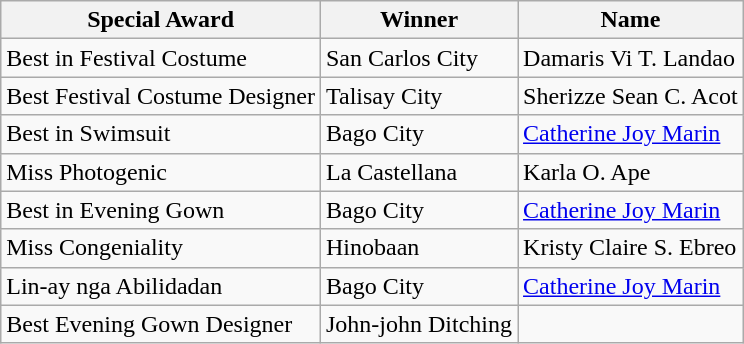<table class="wikitable">
<tr>
<th>Special Award</th>
<th>Winner</th>
<th>Name</th>
</tr>
<tr>
<td>Best in Festival Costume</td>
<td>San Carlos City</td>
<td>Damaris Vi T. Landao</td>
</tr>
<tr>
<td>Best Festival Costume Designer</td>
<td>Talisay City</td>
<td>Sherizze Sean C. Acot</td>
</tr>
<tr>
<td>Best in Swimsuit</td>
<td>Bago City</td>
<td><a href='#'>Catherine Joy Marin</a></td>
</tr>
<tr>
<td>Miss Photogenic</td>
<td>La Castellana</td>
<td>Karla O. Ape</td>
</tr>
<tr>
<td>Best in Evening Gown</td>
<td>Bago City</td>
<td><a href='#'>Catherine Joy Marin</a></td>
</tr>
<tr>
<td>Miss Congeniality</td>
<td>Hinobaan</td>
<td>Kristy Claire S. Ebreo</td>
</tr>
<tr>
<td>Lin-ay nga Abilidadan</td>
<td>Bago City</td>
<td><a href='#'>Catherine Joy Marin</a></td>
</tr>
<tr>
<td>Best Evening Gown Designer</td>
<td>John-john Ditching</td>
</tr>
</table>
